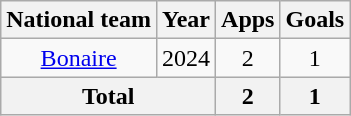<table class="wikitable" style="text-align:center">
<tr>
<th>National team</th>
<th>Year</th>
<th>Apps</th>
<th>Goals</th>
</tr>
<tr>
<td rowspan="1"><a href='#'>Bonaire</a></td>
<td>2024</td>
<td>2</td>
<td>1</td>
</tr>
<tr>
<th colspan="2">Total</th>
<th>2</th>
<th>1</th>
</tr>
</table>
